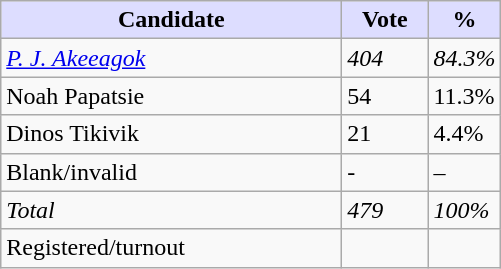<table class="wikitable">
<tr>
<th style="background:#ddf; width:220px;">Candidate</th>
<th style="background:#ddf; width:50px;">Vote</th>
<th style="background:#ddf; width:30px;">%</th>
</tr>
<tr>
<td><em><a href='#'>P. J. Akeeagok</a></em></td>
<td><em>404</em></td>
<td><em>84.3%</em></td>
</tr>
<tr>
<td>Noah Papatsie</td>
<td>54</td>
<td>11.3%</td>
</tr>
<tr>
<td>Dinos Tikivik</td>
<td>21</td>
<td>4.4%</td>
</tr>
<tr>
<td>Blank/invalid</td>
<td>-</td>
<td>–</td>
</tr>
<tr>
<td><em>Total</em></td>
<td><em>479</em></td>
<td><em>100%</em></td>
</tr>
<tr>
<td>Registered/turnout</td>
<td></td>
<td></td>
</tr>
</table>
